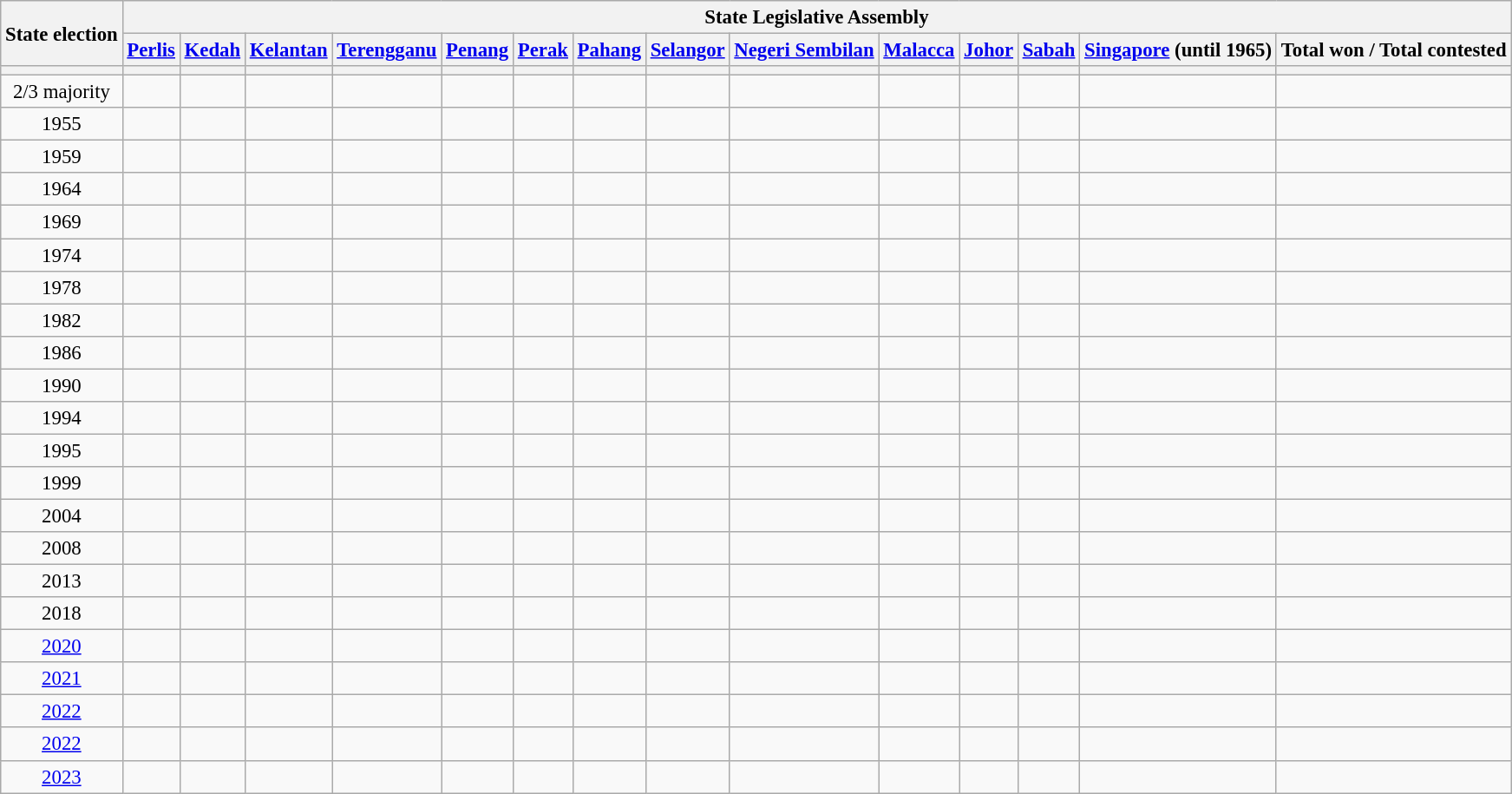<table class="wikitable sortable" style="text-align:center; font-size:95%">
<tr>
<th rowspan=2>State election</th>
<th colspan=14>State Legislative Assembly</th>
</tr>
<tr>
<th><a href='#'>Perlis</a></th>
<th><a href='#'>Kedah</a></th>
<th><a href='#'>Kelantan</a></th>
<th><a href='#'>Terengganu</a></th>
<th><a href='#'>Penang</a></th>
<th><a href='#'>Perak</a></th>
<th><a href='#'>Pahang</a></th>
<th><a href='#'>Selangor</a></th>
<th><a href='#'>Negeri Sembilan</a></th>
<th><a href='#'>Malacca</a></th>
<th><a href='#'>Johor</a></th>
<th><a href='#'>Sabah</a></th>
<th><a href='#'>Singapore</a> (until 1965)</th>
<th>Total won / Total contested</th>
</tr>
<tr>
<th></th>
<th></th>
<th></th>
<th></th>
<th></th>
<th></th>
<th></th>
<th></th>
<th></th>
<th></th>
<th></th>
<th></th>
<th></th>
<th></th>
<th></th>
</tr>
<tr>
<td>2/3 majority</td>
<td></td>
<td></td>
<td></td>
<td></td>
<td></td>
<td></td>
<td></td>
<td></td>
<td></td>
<td></td>
<td></td>
<td></td>
<td></td>
<td></td>
</tr>
<tr>
<td>1955</td>
<td></td>
<td></td>
<td></td>
<td></td>
<td></td>
<td></td>
<td></td>
<td></td>
<td></td>
<td></td>
<td></td>
<td></td>
<td></td>
<td></td>
</tr>
<tr>
<td>1959</td>
<td></td>
<td></td>
<td></td>
<td></td>
<td></td>
<td></td>
<td></td>
<td></td>
<td></td>
<td></td>
<td></td>
<td></td>
<td></td>
<td></td>
</tr>
<tr>
<td>1964</td>
<td></td>
<td></td>
<td></td>
<td></td>
<td></td>
<td></td>
<td></td>
<td></td>
<td></td>
<td></td>
<td></td>
<td></td>
<td></td>
</tr>
<tr>
<td>1969</td>
<td></td>
<td></td>
<td></td>
<td></td>
<td></td>
<td></td>
<td></td>
<td></td>
<td></td>
<td></td>
<td></td>
<td></td>
<td></td>
<td></td>
</tr>
<tr>
<td>1974</td>
<td></td>
<td></td>
<td></td>
<td></td>
<td></td>
<td></td>
<td></td>
<td></td>
<td></td>
<td></td>
<td></td>
<td></td>
<td></td>
<td></td>
</tr>
<tr>
<td>1978</td>
<td></td>
<td></td>
<td></td>
<td></td>
<td></td>
<td></td>
<td></td>
<td></td>
<td></td>
<td></td>
<td></td>
<td></td>
<td></td>
<td></td>
</tr>
<tr>
<td>1982</td>
<td></td>
<td></td>
<td></td>
<td></td>
<td></td>
<td></td>
<td></td>
<td></td>
<td></td>
<td></td>
<td></td>
<td></td>
<td></td>
<td></td>
</tr>
<tr>
<td>1986</td>
<td></td>
<td></td>
<td></td>
<td></td>
<td></td>
<td></td>
<td></td>
<td></td>
<td></td>
<td></td>
<td></td>
<td></td>
<td></td>
<td></td>
</tr>
<tr>
<td>1990</td>
<td></td>
<td></td>
<td></td>
<td></td>
<td></td>
<td></td>
<td></td>
<td></td>
<td></td>
<td></td>
<td></td>
<td></td>
<td></td>
<td></td>
</tr>
<tr>
<td>1994</td>
<td></td>
<td></td>
<td></td>
<td></td>
<td></td>
<td></td>
<td></td>
<td></td>
<td></td>
<td></td>
<td></td>
<td></td>
<td></td>
<td></td>
</tr>
<tr>
<td>1995</td>
<td></td>
<td></td>
<td></td>
<td></td>
<td></td>
<td></td>
<td></td>
<td></td>
<td></td>
<td></td>
<td></td>
<td></td>
<td></td>
<td></td>
</tr>
<tr>
<td>1999</td>
<td></td>
<td></td>
<td></td>
<td></td>
<td></td>
<td></td>
<td></td>
<td></td>
<td></td>
<td></td>
<td></td>
<td></td>
<td></td>
<td></td>
</tr>
<tr>
<td>2004</td>
<td></td>
<td></td>
<td></td>
<td></td>
<td></td>
<td></td>
<td></td>
<td></td>
<td></td>
<td></td>
<td></td>
<td></td>
<td></td>
<td></td>
</tr>
<tr>
<td>2008</td>
<td></td>
<td></td>
<td></td>
<td></td>
<td></td>
<td></td>
<td></td>
<td></td>
<td></td>
<td></td>
<td></td>
<td></td>
<td></td>
<td></td>
</tr>
<tr>
<td>2013</td>
<td></td>
<td></td>
<td></td>
<td></td>
<td></td>
<td></td>
<td></td>
<td></td>
<td></td>
<td></td>
<td></td>
<td></td>
<td></td>
<td></td>
</tr>
<tr>
<td>2018</td>
<td></td>
<td></td>
<td></td>
<td></td>
<td></td>
<td></td>
<td></td>
<td></td>
<td></td>
<td></td>
<td></td>
<td></td>
<td></td>
<td></td>
</tr>
<tr>
<td><a href='#'>2020</a></td>
<td></td>
<td></td>
<td></td>
<td></td>
<td></td>
<td></td>
<td></td>
<td></td>
<td></td>
<td></td>
<td></td>
<td></td>
<td></td>
<td></td>
</tr>
<tr>
<td><a href='#'>2021</a></td>
<td></td>
<td></td>
<td></td>
<td></td>
<td></td>
<td></td>
<td></td>
<td></td>
<td></td>
<td></td>
<td></td>
<td></td>
<td></td>
<td></td>
</tr>
<tr>
<td><a href='#'>2022</a></td>
<td></td>
<td></td>
<td></td>
<td></td>
<td></td>
<td></td>
<td></td>
<td></td>
<td></td>
<td></td>
<td></td>
<td></td>
<td></td>
<td></td>
</tr>
<tr>
<td><a href='#'>2022</a></td>
<td></td>
<td></td>
<td></td>
<td></td>
<td></td>
<td></td>
<td></td>
<td></td>
<td></td>
<td></td>
<td></td>
<td></td>
<td></td>
<td></td>
</tr>
<tr>
<td><a href='#'>2023</a></td>
<td></td>
<td></td>
<td></td>
<td></td>
<td></td>
<td></td>
<td></td>
<td></td>
<td></td>
<td></td>
<td></td>
<td></td>
<td></td>
<td></td>
</tr>
</table>
